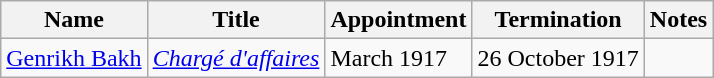<table class="wikitable">
<tr valign="middle">
<th>Name</th>
<th>Title</th>
<th>Appointment</th>
<th>Termination</th>
<th>Notes</th>
</tr>
<tr>
<td><a href='#'>Genrikh Bakh</a></td>
<td><em><a href='#'>Chargé d'affaires</a></em></td>
<td>March 1917</td>
<td>26 October 1917</td>
<td></td>
</tr>
</table>
